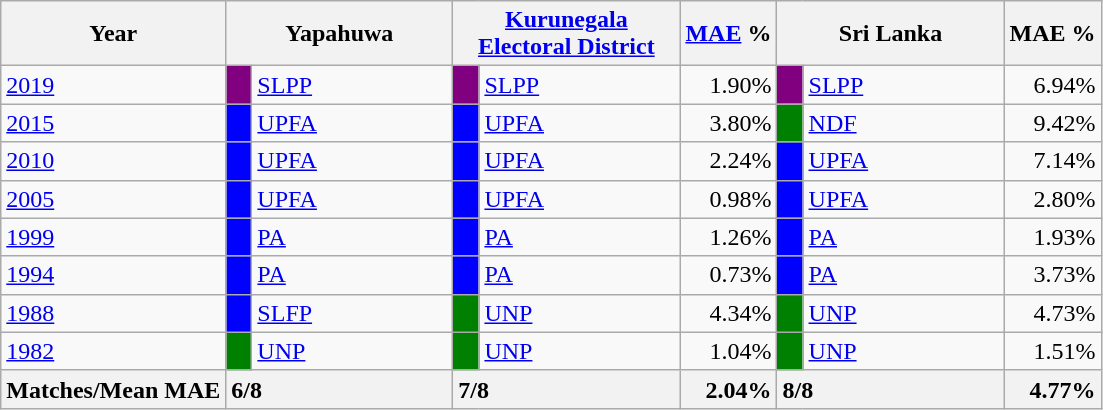<table class="wikitable">
<tr>
<th>Year</th>
<th colspan="2" width="144px">Yapahuwa</th>
<th colspan="2" width="144px"><a href='#'>Kurunegala Electoral District</a></th>
<th><a href='#'>MAE</a> %</th>
<th colspan="2" width="144px">Sri Lanka</th>
<th>MAE %</th>
</tr>
<tr>
<td><a href='#'>2019</a></td>
<td style="background-color:purple;" width="10px"></td>
<td style="text-align:left;"><a href='#'>SLPP</a></td>
<td style="background-color:purple;" width="10px"></td>
<td style="text-align:left;"><a href='#'>SLPP</a></td>
<td style="text-align:right;">1.90%</td>
<td style="background-color:purple;" width="10px"></td>
<td style="text-align:left;"><a href='#'>SLPP</a></td>
<td style="text-align:right;">6.94%</td>
</tr>
<tr>
<td><a href='#'>2015</a></td>
<td style="background-color:blue;" width="10px"></td>
<td style="text-align:left;"><a href='#'>UPFA</a></td>
<td style="background-color:blue;" width="10px"></td>
<td style="text-align:left;"><a href='#'>UPFA</a></td>
<td style="text-align:right;">3.80%</td>
<td style="background-color:green;" width="10px"></td>
<td style="text-align:left;"><a href='#'>NDF</a></td>
<td style="text-align:right;">9.42%</td>
</tr>
<tr>
<td><a href='#'>2010</a></td>
<td style="background-color:blue;" width="10px"></td>
<td style="text-align:left;"><a href='#'>UPFA</a></td>
<td style="background-color:blue;" width="10px"></td>
<td style="text-align:left;"><a href='#'>UPFA</a></td>
<td style="text-align:right;">2.24%</td>
<td style="background-color:blue;" width="10px"></td>
<td style="text-align:left;"><a href='#'>UPFA</a></td>
<td style="text-align:right;">7.14%</td>
</tr>
<tr>
<td><a href='#'>2005</a></td>
<td style="background-color:blue;" width="10px"></td>
<td style="text-align:left;"><a href='#'>UPFA</a></td>
<td style="background-color:blue;" width="10px"></td>
<td style="text-align:left;"><a href='#'>UPFA</a></td>
<td style="text-align:right;">0.98%</td>
<td style="background-color:blue;" width="10px"></td>
<td style="text-align:left;"><a href='#'>UPFA</a></td>
<td style="text-align:right;">2.80%</td>
</tr>
<tr>
<td><a href='#'>1999</a></td>
<td style="background-color:blue;" width="10px"></td>
<td style="text-align:left;"><a href='#'>PA</a></td>
<td style="background-color:blue;" width="10px"></td>
<td style="text-align:left;"><a href='#'>PA</a></td>
<td style="text-align:right;">1.26%</td>
<td style="background-color:blue;" width="10px"></td>
<td style="text-align:left;"><a href='#'>PA</a></td>
<td style="text-align:right;">1.93%</td>
</tr>
<tr>
<td><a href='#'>1994</a></td>
<td style="background-color:blue;" width="10px"></td>
<td style="text-align:left;"><a href='#'>PA</a></td>
<td style="background-color:blue;" width="10px"></td>
<td style="text-align:left;"><a href='#'>PA</a></td>
<td style="text-align:right;">0.73%</td>
<td style="background-color:blue;" width="10px"></td>
<td style="text-align:left;"><a href='#'>PA</a></td>
<td style="text-align:right;">3.73%</td>
</tr>
<tr>
<td><a href='#'>1988</a></td>
<td style="background-color:blue;" width="10px"></td>
<td style="text-align:left;"><a href='#'>SLFP</a></td>
<td style="background-color:green;" width="10px"></td>
<td style="text-align:left;"><a href='#'>UNP</a></td>
<td style="text-align:right;">4.34%</td>
<td style="background-color:green;" width="10px"></td>
<td style="text-align:left;"><a href='#'>UNP</a></td>
<td style="text-align:right;">4.73%</td>
</tr>
<tr>
<td><a href='#'>1982</a></td>
<td style="background-color:green;" width="10px"></td>
<td style="text-align:left;"><a href='#'>UNP</a></td>
<td style="background-color:green;" width="10px"></td>
<td style="text-align:left;"><a href='#'>UNP</a></td>
<td style="text-align:right;">1.04%</td>
<td style="background-color:green;" width="10px"></td>
<td style="text-align:left;"><a href='#'>UNP</a></td>
<td style="text-align:right;">1.51%</td>
</tr>
<tr>
<th>Matches/Mean MAE</th>
<th style="text-align:left;"colspan="2" width="144px">6/8</th>
<th style="text-align:left;"colspan="2" width="144px">7/8</th>
<th style="text-align:right;">2.04%</th>
<th style="text-align:left;"colspan="2" width="144px">8/8</th>
<th style="text-align:right;">4.77%</th>
</tr>
</table>
